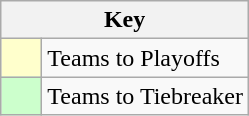<table class="wikitable" style="text-align: center;">
<tr>
<th colspan=2>Key</th>
</tr>
<tr>
<td style="background:#ffffcc; width:20px;"></td>
<td align=left>Teams to Playoffs</td>
</tr>
<tr>
<td style="background:#ccffcc; width:20px;"></td>
<td align=left>Teams to Tiebreaker</td>
</tr>
</table>
